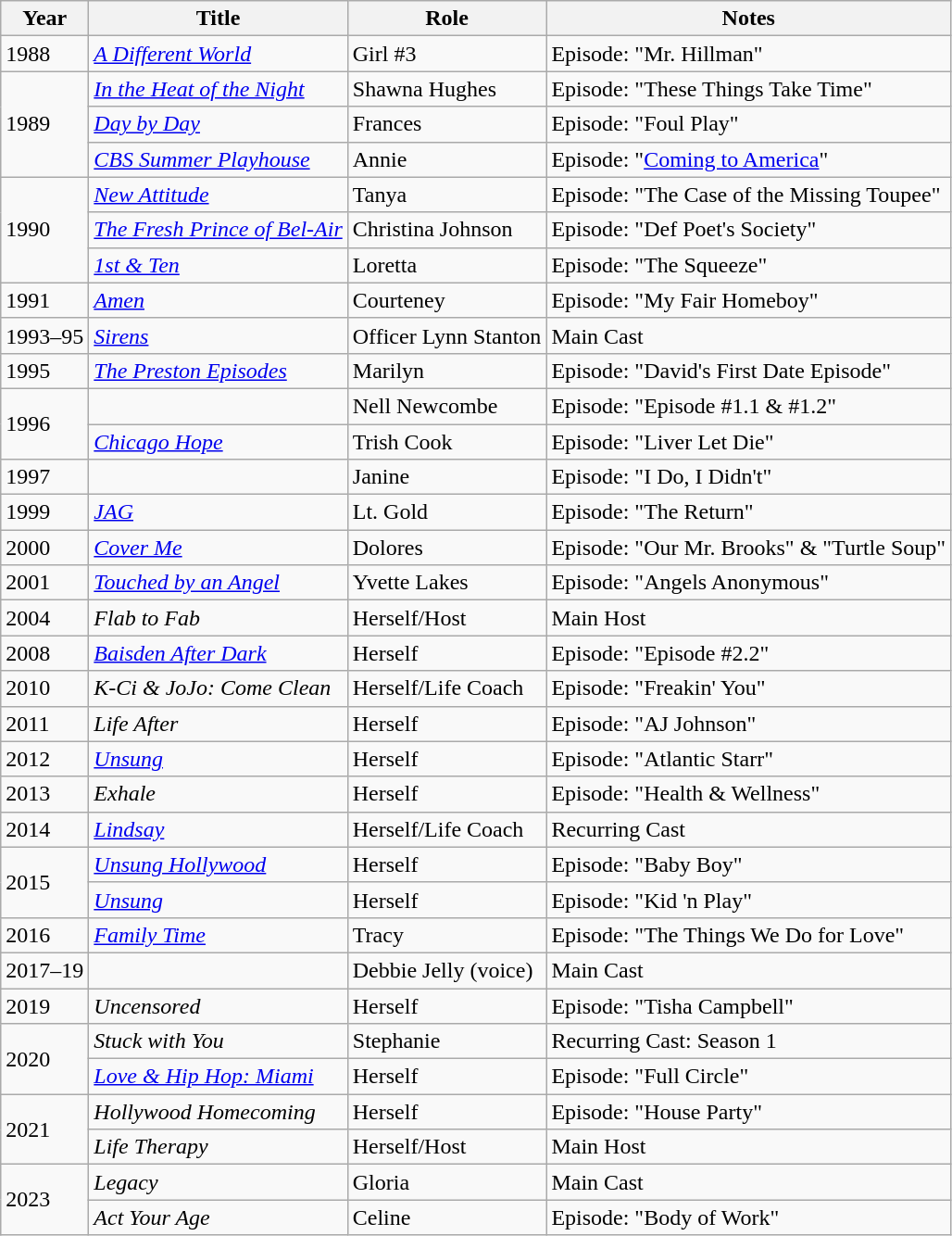<table class="wikitable sortable">
<tr>
<th>Year</th>
<th>Title</th>
<th>Role</th>
<th>Notes</th>
</tr>
<tr>
<td>1988</td>
<td><em><a href='#'>A Different World</a></em></td>
<td>Girl #3</td>
<td>Episode: "Mr. Hillman"</td>
</tr>
<tr>
<td rowspan=3>1989</td>
<td><em><a href='#'>In the Heat of the Night</a></em></td>
<td>Shawna Hughes</td>
<td>Episode: "These Things Take Time"</td>
</tr>
<tr>
<td><em><a href='#'>Day by Day</a></em></td>
<td>Frances</td>
<td>Episode: "Foul Play"</td>
</tr>
<tr>
<td><em><a href='#'>CBS Summer Playhouse</a></em></td>
<td>Annie</td>
<td>Episode: "<a href='#'>Coming to America</a>"</td>
</tr>
<tr>
<td rowspan=3>1990</td>
<td><em><a href='#'>New Attitude</a></em></td>
<td>Tanya</td>
<td>Episode: "The Case of the Missing Toupee"</td>
</tr>
<tr>
<td><em><a href='#'>The Fresh Prince of Bel-Air</a></em></td>
<td>Christina Johnson</td>
<td>Episode: "Def Poet's Society"</td>
</tr>
<tr>
<td><em><a href='#'>1st & Ten</a></em></td>
<td>Loretta</td>
<td>Episode: "The Squeeze"</td>
</tr>
<tr>
<td>1991</td>
<td><em><a href='#'>Amen</a></em></td>
<td>Courteney</td>
<td>Episode: "My Fair Homeboy"</td>
</tr>
<tr>
<td>1993–95</td>
<td><em><a href='#'>Sirens</a></em></td>
<td>Officer Lynn Stanton</td>
<td>Main Cast</td>
</tr>
<tr>
<td>1995</td>
<td><em><a href='#'>The Preston Episodes</a></em></td>
<td>Marilyn</td>
<td>Episode: "David's First Date Episode"</td>
</tr>
<tr>
<td rowspan=2>1996</td>
<td><em></em></td>
<td>Nell Newcombe</td>
<td>Episode: "Episode #1.1 & #1.2"</td>
</tr>
<tr>
<td><em><a href='#'>Chicago Hope</a></em></td>
<td>Trish Cook</td>
<td>Episode: "Liver Let Die"</td>
</tr>
<tr>
<td>1997</td>
<td><em></em></td>
<td>Janine</td>
<td>Episode: "I Do, I Didn't"</td>
</tr>
<tr>
<td>1999</td>
<td><em><a href='#'>JAG</a></em></td>
<td>Lt. Gold</td>
<td>Episode: "The Return"</td>
</tr>
<tr>
<td>2000</td>
<td><em><a href='#'>Cover Me</a></em></td>
<td>Dolores</td>
<td>Episode: "Our Mr. Brooks" & "Turtle Soup"</td>
</tr>
<tr>
<td>2001</td>
<td><em><a href='#'>Touched by an Angel</a></em></td>
<td>Yvette Lakes</td>
<td>Episode: "Angels Anonymous"</td>
</tr>
<tr>
<td>2004</td>
<td><em>Flab to Fab</em></td>
<td>Herself/Host</td>
<td>Main Host</td>
</tr>
<tr>
<td>2008</td>
<td><em><a href='#'>Baisden After Dark</a></em></td>
<td>Herself</td>
<td>Episode: "Episode #2.2"</td>
</tr>
<tr>
<td>2010</td>
<td><em>K-Ci & JoJo: Come Clean</em></td>
<td>Herself/Life Coach</td>
<td>Episode: "Freakin' You"</td>
</tr>
<tr>
<td>2011</td>
<td><em>Life After</em></td>
<td>Herself</td>
<td>Episode: "AJ Johnson"</td>
</tr>
<tr>
<td>2012</td>
<td><em><a href='#'>Unsung</a></em></td>
<td>Herself</td>
<td>Episode: "Atlantic Starr"</td>
</tr>
<tr>
<td>2013</td>
<td><em>Exhale</em></td>
<td>Herself</td>
<td>Episode: "Health & Wellness"</td>
</tr>
<tr>
<td>2014</td>
<td><em><a href='#'>Lindsay</a></em></td>
<td>Herself/Life Coach</td>
<td>Recurring Cast</td>
</tr>
<tr>
<td rowspan=2>2015</td>
<td><em><a href='#'>Unsung Hollywood</a></em></td>
<td>Herself</td>
<td>Episode: "Baby Boy"</td>
</tr>
<tr>
<td><em><a href='#'>Unsung</a></em></td>
<td>Herself</td>
<td>Episode: "Kid 'n Play"</td>
</tr>
<tr>
<td>2016</td>
<td><em><a href='#'>Family Time</a></em></td>
<td>Tracy</td>
<td>Episode: "The Things We Do for Love"</td>
</tr>
<tr>
<td>2017–19</td>
<td><em></em></td>
<td>Debbie Jelly (voice)</td>
<td>Main Cast</td>
</tr>
<tr>
<td>2019</td>
<td><em>Uncensored</em></td>
<td>Herself</td>
<td>Episode: "Tisha Campbell"</td>
</tr>
<tr>
<td rowspan=2>2020</td>
<td><em>Stuck with You</em></td>
<td>Stephanie</td>
<td>Recurring Cast: Season 1</td>
</tr>
<tr>
<td><em><a href='#'>Love & Hip Hop: Miami</a></em></td>
<td>Herself</td>
<td>Episode: "Full Circle"</td>
</tr>
<tr>
<td rowspan=2>2021</td>
<td><em>Hollywood Homecoming</em></td>
<td>Herself</td>
<td>Episode: "House Party"</td>
</tr>
<tr>
<td><em>Life Therapy</em></td>
<td>Herself/Host</td>
<td>Main Host</td>
</tr>
<tr>
<td rowspan=2>2023</td>
<td><em>Legacy</em></td>
<td>Gloria</td>
<td>Main Cast</td>
</tr>
<tr>
<td><em>Act Your Age</em></td>
<td>Celine</td>
<td>Episode: "Body of Work"</td>
</tr>
</table>
